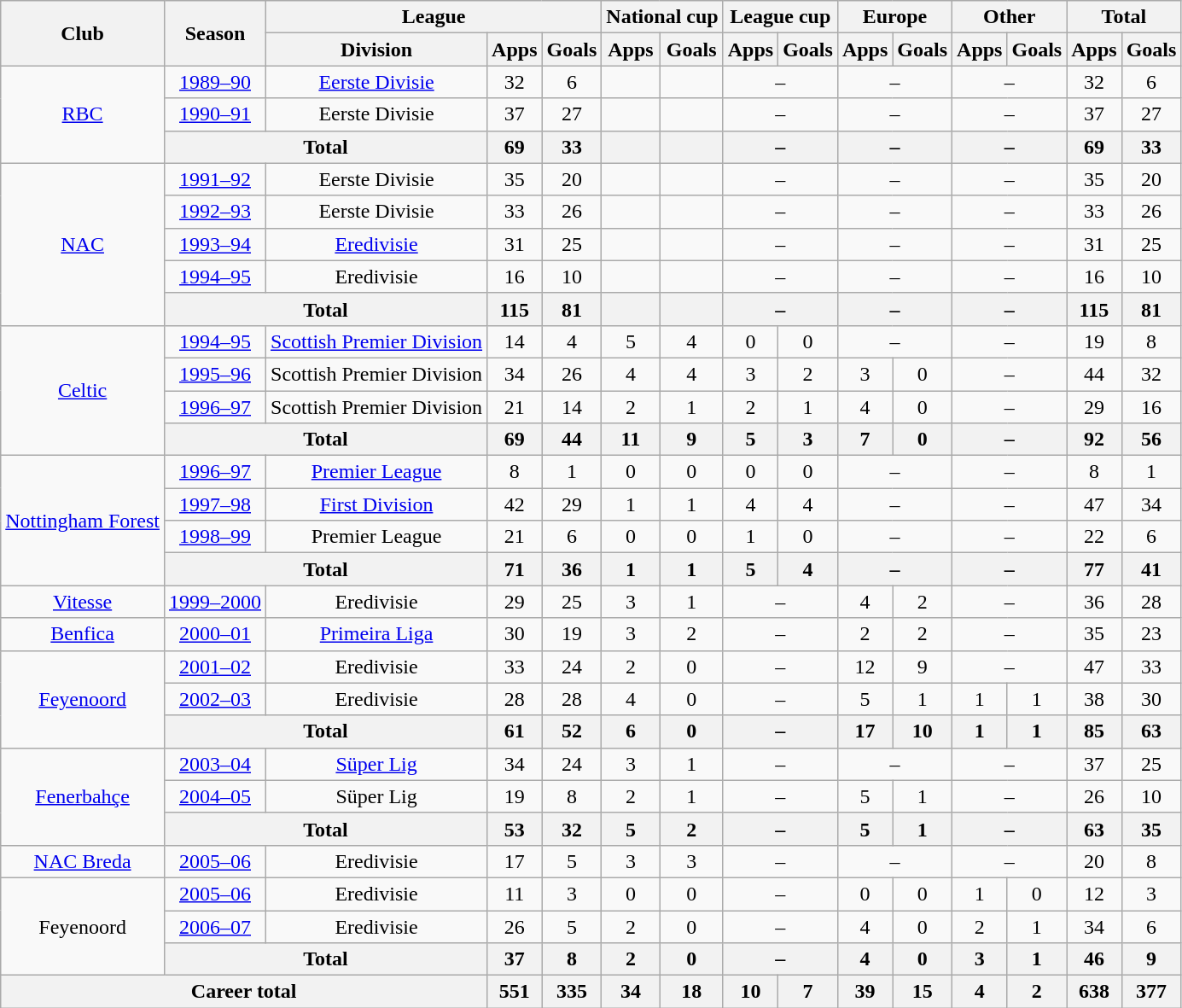<table class="wikitable" style="text-align:center;">
<tr>
<th rowspan="2">Club</th>
<th rowspan="2">Season</th>
<th colspan="3">League</th>
<th colspan="2">National cup</th>
<th colspan="2">League cup</th>
<th colspan="2">Europe</th>
<th colspan="2">Other</th>
<th colspan="2">Total</th>
</tr>
<tr>
<th>Division</th>
<th>Apps</th>
<th>Goals</th>
<th>Apps</th>
<th>Goals</th>
<th>Apps</th>
<th>Goals</th>
<th>Apps</th>
<th>Goals</th>
<th>Apps</th>
<th>Goals</th>
<th>Apps</th>
<th>Goals</th>
</tr>
<tr>
<td rowspan="3"><a href='#'>RBC</a></td>
<td><a href='#'>1989–90</a></td>
<td><a href='#'>Eerste Divisie</a></td>
<td>32</td>
<td>6</td>
<td></td>
<td></td>
<td colspan="2">–</td>
<td colspan="2">–</td>
<td colspan="2">–</td>
<td>32</td>
<td>6</td>
</tr>
<tr>
<td><a href='#'>1990–91</a></td>
<td>Eerste Divisie</td>
<td>37</td>
<td>27</td>
<td></td>
<td></td>
<td colspan="2">–</td>
<td colspan="2">–</td>
<td colspan="2">–</td>
<td>37</td>
<td>27</td>
</tr>
<tr>
<th colspan="2">Total</th>
<th>69</th>
<th>33</th>
<th></th>
<th></th>
<th colspan="2">–</th>
<th colspan="2">–</th>
<th colspan="2">–</th>
<th>69</th>
<th>33</th>
</tr>
<tr>
<td rowspan="5"><a href='#'>NAC</a></td>
<td><a href='#'>1991–92</a></td>
<td>Eerste Divisie</td>
<td>35</td>
<td>20</td>
<td></td>
<td></td>
<td colspan="2">–</td>
<td colspan="2">–</td>
<td colspan="2">–</td>
<td>35</td>
<td>20</td>
</tr>
<tr>
<td><a href='#'>1992–93</a></td>
<td>Eerste Divisie</td>
<td>33</td>
<td>26</td>
<td></td>
<td></td>
<td colspan="2">–</td>
<td colspan="2">–</td>
<td colspan="2">–</td>
<td>33</td>
<td>26</td>
</tr>
<tr>
<td><a href='#'>1993–94</a></td>
<td><a href='#'>Eredivisie</a></td>
<td>31</td>
<td>25</td>
<td></td>
<td></td>
<td colspan="2">–</td>
<td colspan="2">–</td>
<td colspan="2">–</td>
<td>31</td>
<td>25</td>
</tr>
<tr>
<td><a href='#'>1994–95</a></td>
<td>Eredivisie</td>
<td>16</td>
<td>10</td>
<td></td>
<td></td>
<td colspan="2">–</td>
<td colspan="2">–</td>
<td colspan="2">–</td>
<td>16</td>
<td>10</td>
</tr>
<tr>
<th colspan="2">Total</th>
<th>115</th>
<th>81</th>
<th></th>
<th></th>
<th colspan="2">–</th>
<th colspan="2">–</th>
<th colspan="2">–</th>
<th>115</th>
<th>81</th>
</tr>
<tr>
<td rowspan="4"><a href='#'>Celtic</a></td>
<td><a href='#'>1994–95</a></td>
<td><a href='#'>Scottish Premier Division</a></td>
<td>14</td>
<td>4</td>
<td>5</td>
<td>4</td>
<td>0</td>
<td>0</td>
<td colspan="2">–</td>
<td colspan="2">–</td>
<td>19</td>
<td>8</td>
</tr>
<tr>
<td><a href='#'>1995–96</a></td>
<td>Scottish Premier Division</td>
<td>34</td>
<td>26</td>
<td>4</td>
<td>4</td>
<td>3</td>
<td>2</td>
<td>3</td>
<td>0</td>
<td colspan="2">–</td>
<td>44</td>
<td>32</td>
</tr>
<tr>
<td><a href='#'>1996–97</a></td>
<td>Scottish Premier Division</td>
<td>21</td>
<td>14</td>
<td>2</td>
<td>1</td>
<td>2</td>
<td>1</td>
<td>4</td>
<td>0</td>
<td colspan="2">–</td>
<td>29</td>
<td>16</td>
</tr>
<tr>
<th colspan="2">Total</th>
<th>69</th>
<th>44</th>
<th>11</th>
<th>9</th>
<th>5</th>
<th>3</th>
<th>7</th>
<th>0</th>
<th colspan="2">–</th>
<th>92</th>
<th>56</th>
</tr>
<tr>
<td rowspan="4"><a href='#'>Nottingham Forest</a></td>
<td><a href='#'>1996–97</a></td>
<td><a href='#'>Premier League</a></td>
<td>8</td>
<td>1</td>
<td>0</td>
<td>0</td>
<td>0</td>
<td>0</td>
<td colspan="2">–</td>
<td colspan="2">–</td>
<td>8</td>
<td>1</td>
</tr>
<tr>
<td><a href='#'>1997–98</a></td>
<td><a href='#'>First Division</a></td>
<td>42</td>
<td>29</td>
<td>1</td>
<td>1</td>
<td>4</td>
<td>4</td>
<td colspan="2">–</td>
<td colspan="2">–</td>
<td>47</td>
<td>34</td>
</tr>
<tr>
<td><a href='#'>1998–99</a></td>
<td>Premier League</td>
<td>21</td>
<td>6</td>
<td>0</td>
<td>0</td>
<td>1</td>
<td>0</td>
<td colspan="2">–</td>
<td colspan="2">–</td>
<td>22</td>
<td>6</td>
</tr>
<tr>
<th colspan="2">Total</th>
<th>71</th>
<th>36</th>
<th>1</th>
<th>1</th>
<th>5</th>
<th>4</th>
<th colspan="2">–</th>
<th colspan="2">–</th>
<th>77</th>
<th>41</th>
</tr>
<tr>
<td><a href='#'>Vitesse</a></td>
<td><a href='#'>1999–2000</a></td>
<td>Eredivisie</td>
<td>29</td>
<td>25</td>
<td>3</td>
<td>1</td>
<td colspan="2">–</td>
<td>4</td>
<td>2</td>
<td colspan="2">–</td>
<td>36</td>
<td>28</td>
</tr>
<tr>
<td><a href='#'>Benfica</a></td>
<td><a href='#'>2000–01</a></td>
<td><a href='#'>Primeira Liga</a></td>
<td>30</td>
<td>19</td>
<td>3</td>
<td>2</td>
<td colspan="2">–</td>
<td>2</td>
<td>2</td>
<td colspan="2">–</td>
<td>35</td>
<td>23</td>
</tr>
<tr>
<td rowspan="3"><a href='#'>Feyenoord</a></td>
<td><a href='#'>2001–02</a></td>
<td>Eredivisie</td>
<td>33</td>
<td>24</td>
<td>2</td>
<td>0</td>
<td colspan="2">–</td>
<td>12</td>
<td>9</td>
<td colspan="2">–</td>
<td>47</td>
<td>33</td>
</tr>
<tr>
<td><a href='#'>2002–03</a></td>
<td>Eredivisie</td>
<td>28</td>
<td>28</td>
<td>4</td>
<td>0</td>
<td colspan="2">–</td>
<td>5</td>
<td>1</td>
<td>1</td>
<td>1</td>
<td>38</td>
<td>30</td>
</tr>
<tr>
<th colspan="2">Total</th>
<th>61</th>
<th>52</th>
<th>6</th>
<th>0</th>
<th colspan="2">–</th>
<th>17</th>
<th>10</th>
<th>1</th>
<th>1</th>
<th>85</th>
<th>63</th>
</tr>
<tr>
<td rowspan="3"><a href='#'>Fenerbahçe</a></td>
<td><a href='#'>2003–04</a></td>
<td><a href='#'>Süper Lig</a></td>
<td>34</td>
<td>24</td>
<td>3</td>
<td>1</td>
<td colspan="2">–</td>
<td colspan="2">–</td>
<td colspan="2">–</td>
<td>37</td>
<td>25</td>
</tr>
<tr>
<td><a href='#'>2004–05</a></td>
<td>Süper Lig</td>
<td>19</td>
<td>8</td>
<td>2</td>
<td>1</td>
<td colspan="2">–</td>
<td>5</td>
<td>1</td>
<td colspan="2">–</td>
<td>26</td>
<td>10</td>
</tr>
<tr>
<th colspan="2">Total</th>
<th>53</th>
<th>32</th>
<th>5</th>
<th>2</th>
<th colspan="2">–</th>
<th>5</th>
<th>1</th>
<th colspan="2">–</th>
<th>63</th>
<th>35</th>
</tr>
<tr>
<td><a href='#'>NAC Breda</a></td>
<td><a href='#'>2005–06</a></td>
<td>Eredivisie</td>
<td>17</td>
<td>5</td>
<td>3</td>
<td>3</td>
<td colspan="2">–</td>
<td colspan="2">–</td>
<td colspan="2">–</td>
<td>20</td>
<td>8</td>
</tr>
<tr>
<td rowspan="3">Feyenoord</td>
<td><a href='#'>2005–06</a></td>
<td>Eredivisie</td>
<td>11</td>
<td>3</td>
<td>0</td>
<td>0</td>
<td colspan="2">–</td>
<td>0</td>
<td>0</td>
<td>1</td>
<td>0</td>
<td>12</td>
<td>3</td>
</tr>
<tr>
<td><a href='#'>2006–07</a></td>
<td>Eredivisie</td>
<td>26</td>
<td>5</td>
<td>2</td>
<td>0</td>
<td colspan="2">–</td>
<td>4</td>
<td>0</td>
<td>2</td>
<td>1</td>
<td>34</td>
<td>6</td>
</tr>
<tr>
<th colspan="2">Total</th>
<th>37</th>
<th>8</th>
<th>2</th>
<th>0</th>
<th colspan="2">–</th>
<th>4</th>
<th>0</th>
<th>3</th>
<th>1</th>
<th>46</th>
<th>9</th>
</tr>
<tr>
<th colspan="3">Career total</th>
<th>551</th>
<th>335</th>
<th>34</th>
<th>18</th>
<th>10</th>
<th>7</th>
<th>39</th>
<th>15</th>
<th>4</th>
<th>2</th>
<th>638</th>
<th>377</th>
</tr>
</table>
